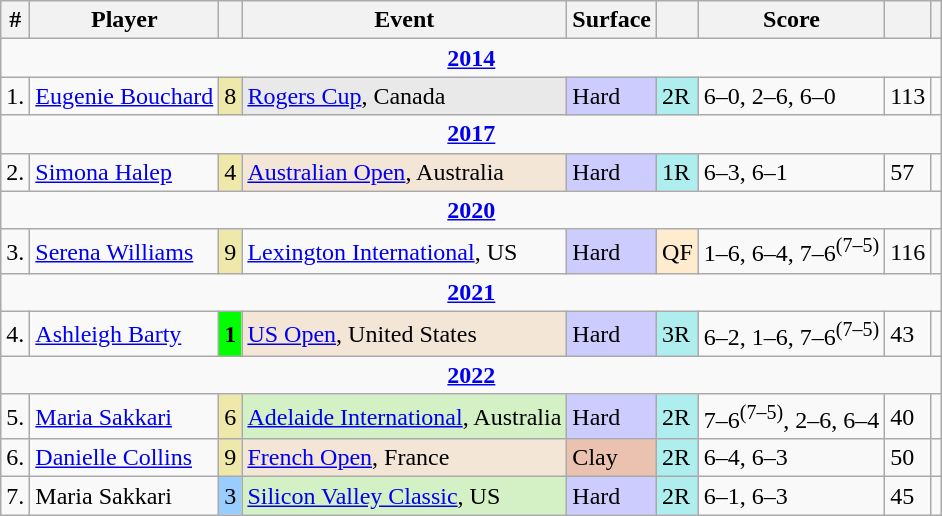<table class="wikitable sortable">
<tr>
<th class="unsortable">#</th>
<th>Player</th>
<th></th>
<th>Event</th>
<th>Surface</th>
<th class="unsortable"></th>
<th class="unsortable">Score</th>
<th class="unsortable"></th>
<th class="unsortable"></th>
</tr>
<tr>
<td colspan="9" style="text-align:center"><strong><a href='#'>2014</a></strong></td>
</tr>
<tr>
<td>1.</td>
<td> <a href='#'>Eugenie Bouchard</a></td>
<td bgcolor="EEE8AA">8</td>
<td bgcolor="e9e9e9"><a href='#'>Rogers Cup</a>, Canada</td>
<td bgcolor="CCCCFF">Hard</td>
<td bgcolor="AFEEEE">2R</td>
<td>6–0, 2–6, 6–0</td>
<td>113</td>
<td></td>
</tr>
<tr>
<td colspan="9" style="text-align:center"><strong><a href='#'>2017</a></strong></td>
</tr>
<tr>
<td>2.</td>
<td> <a href='#'>Simona Halep</a></td>
<td bgcolor="EEE8AA">4</td>
<td bgcolor="f3e6d7"><a href='#'>Australian Open</a>, Australia</td>
<td bgcolor="CCCCFF">Hard</td>
<td bgcolor="AFEEEE">1R</td>
<td>6–3, 6–1</td>
<td>57</td>
<td></td>
</tr>
<tr>
<td colspan="9" style="text-align:center"><strong><a href='#'>2020</a></strong></td>
</tr>
<tr>
<td>3.</td>
<td> <a href='#'>Serena Williams</a></td>
<td bgcolor="EEE8AA">9</td>
<td><a href='#'>Lexington International</a>, US</td>
<td bgcolor="CCCCFF">Hard</td>
<td bgcolor="ffebcd">QF</td>
<td>1–6, 6–4, 7–6<sup>(7–5)</sup></td>
<td>116</td>
<td></td>
</tr>
<tr>
<td colspan="9" style="text-align:center"><strong><a href='#'>2021</a></strong></td>
</tr>
<tr>
<td>4.</td>
<td> <a href='#'>Ashleigh Barty</a></td>
<td bgcolor=lime><strong>1</strong></td>
<td bgcolor="f3e6d7"><a href='#'>US Open</a>, United States</td>
<td bgcolor="CCCCFF">Hard</td>
<td bgcolor="AFEEEE">3R</td>
<td>6–2, 1–6, 7–6<sup>(7–5)</sup></td>
<td>43</td>
<td></td>
</tr>
<tr>
<td colspan=9 style=text-align:center><strong><a href='#'>2022</a></strong></td>
</tr>
<tr>
<td>5.</td>
<td> <a href='#'>Maria Sakkari</a></td>
<td bgcolor=eee8AA>6</td>
<td bgcolor=d4f1c5><a href='#'>Adelaide International</a>, Australia</td>
<td bgcolor=ccccff>Hard</td>
<td bgcolor=afeeee>2R</td>
<td>7–6<sup>(7–5)</sup>, 2–6, 6–4</td>
<td>40</td>
<td></td>
</tr>
<tr>
<td>6.</td>
<td> <a href='#'>Danielle Collins</a></td>
<td bgcolor=eee8AA>9</td>
<td bgcolor=f3e6d7><a href='#'>French Open</a>, France</td>
<td bgcolor=ebc2af>Clay</td>
<td bgcolor=afeeee>2R</td>
<td>6–4, 6–3</td>
<td>50</td>
<td></td>
</tr>
<tr>
<td>7.</td>
<td> Maria Sakkari</td>
<td bgcolor=99ccff>3</td>
<td bgcolor=d4f1c5><a href='#'>Silicon Valley Classic</a>, US</td>
<td bgcolor=ccccff>Hard</td>
<td bgcolor=afeeee>2R</td>
<td>6–1, 6–3</td>
<td>45</td>
<td></td>
</tr>
</table>
